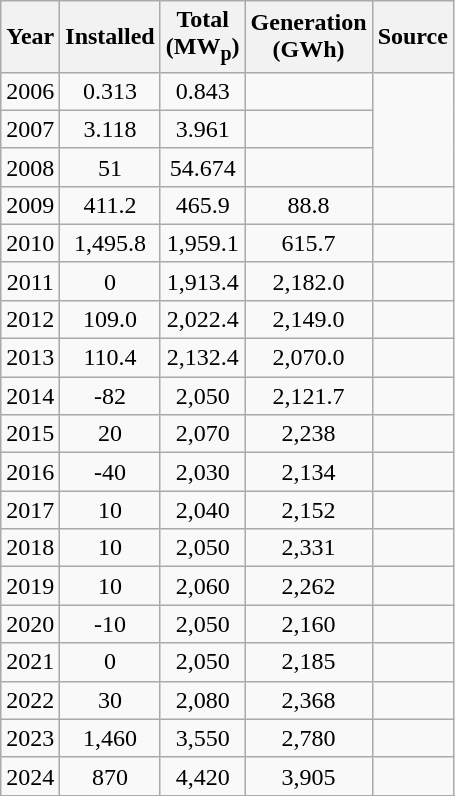<table class="wikitable" style="text-align: center;">
<tr>
<th>Year</th>
<th>Installed</th>
<th>Total<br>(MW<sub>p</sub>)</th>
<th>Generation<br>(GWh)</th>
<th>Source</th>
</tr>
<tr>
<td>2006</td>
<td>0.313</td>
<td>0.843</td>
<td></td>
</tr>
<tr>
<td>2007</td>
<td>3.118</td>
<td>3.961</td>
<td></td>
</tr>
<tr>
<td>2008</td>
<td>51</td>
<td>54.674</td>
<td></td>
</tr>
<tr>
<td>2009</td>
<td>411.2</td>
<td>465.9</td>
<td>88.8</td>
<td></td>
</tr>
<tr>
<td>2010</td>
<td>1,495.8</td>
<td>1,959.1</td>
<td>615.7</td>
<td></td>
</tr>
<tr>
<td>2011</td>
<td>0</td>
<td>1,913.4</td>
<td>2,182.0</td>
<td></td>
</tr>
<tr>
<td>2012</td>
<td>109.0</td>
<td>2,022.4</td>
<td>2,149.0</td>
<td></td>
</tr>
<tr>
<td>2013</td>
<td>110.4</td>
<td>2,132.4</td>
<td>2,070.0</td>
<td></td>
</tr>
<tr>
<td>2014</td>
<td>-82 </td>
<td>2,050</td>
<td>2,121.7 </td>
<td></td>
</tr>
<tr>
<td>2015</td>
<td>20 </td>
<td>2,070 </td>
<td>2,238 </td>
<td></td>
</tr>
<tr>
<td>2016</td>
<td>-40 </td>
<td>2,030 </td>
<td>2,134 </td>
<td></td>
</tr>
<tr>
<td>2017</td>
<td>10 </td>
<td>2,040 </td>
<td>2,152  </td>
<td></td>
</tr>
<tr>
<td>2018</td>
<td>10 </td>
<td>2,050 </td>
<td>2,331 </td>
<td></td>
</tr>
<tr>
<td>2019</td>
<td>10 </td>
<td>2,060 </td>
<td>2,262 </td>
<td></td>
</tr>
<tr>
<td>2020</td>
<td>-10 </td>
<td>2,050 </td>
<td>2,160 </td>
<td></td>
</tr>
<tr>
<td>2021</td>
<td>0 </td>
<td>2,050 </td>
<td>2,185 </td>
<td></td>
</tr>
<tr>
<td>2022</td>
<td>30 </td>
<td>2,080 </td>
<td>2,368 </td>
<td></td>
</tr>
<tr>
<td>2023</td>
<td>1,460 </td>
<td>3,550 </td>
<td>2,780 </td>
<td></td>
</tr>
<tr>
<td>2024</td>
<td>870 </td>
<td>4,420 </td>
<td>3,905 </td>
<td></td>
</tr>
<tr>
</tr>
</table>
